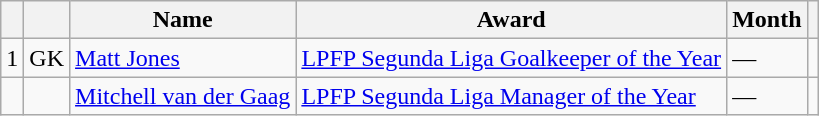<table class="wikitable" style="text-align:left;">
<tr>
<th></th>
<th></th>
<th>Name</th>
<th>Award</th>
<th>Month</th>
<th></th>
</tr>
<tr>
<td rowspan="1" align="center">1</td>
<td rowspan="1" align="center">GK</td>
<td rowspan="1"> <a href='#'>Matt Jones</a></td>
<td><a href='#'>LPFP Segunda Liga Goalkeeper of the Year</a></td>
<td>—</td>
<td align="center"></td>
</tr>
<tr>
<td rowspan="1" align="center"></td>
<td rowspan="1" align="center"></td>
<td rowspan="1">  <a href='#'>Mitchell van der Gaag</a></td>
<td rowspan="1"><a href='#'>LPFP Segunda Liga Manager of the Year</a></td>
<td>—</td>
<td align="center"></td>
</tr>
</table>
